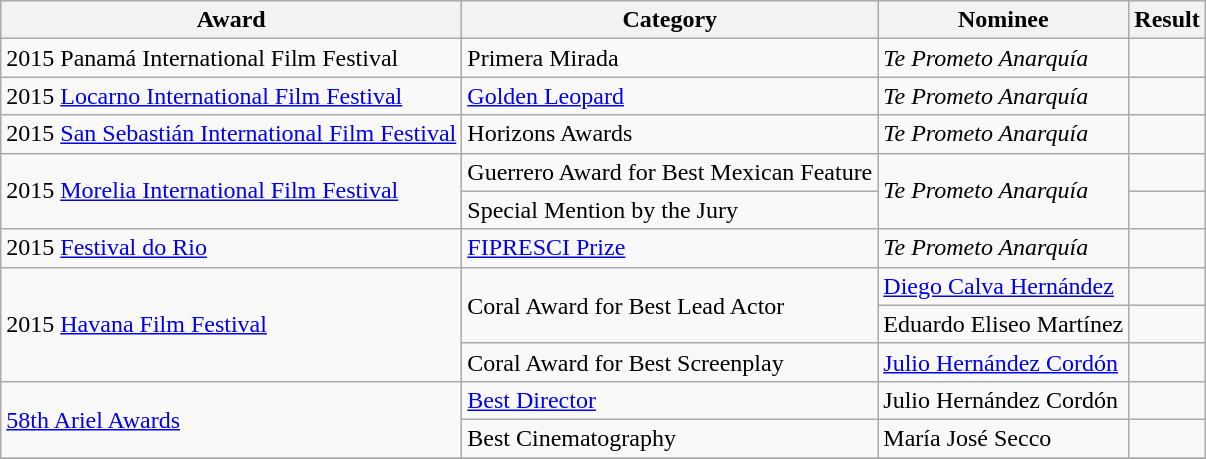<table class="wikitable">
<tr>
<th>Award</th>
<th>Category</th>
<th>Nominee</th>
<th>Result</th>
</tr>
<tr>
<td rowspan=1>2015 Panamá International Film Festival</td>
<td>Primera Mirada</td>
<td><em>Te Prometo Anarquía</em></td>
<td></td>
</tr>
<tr>
<td rowspan=1>2015 <a href='#'>Locarno International Film Festival</a></td>
<td><a href='#'>Golden Leopard</a></td>
<td><em>Te Prometo Anarquía</em></td>
<td></td>
</tr>
<tr>
<td rowspan=1>2015 <a href='#'>San Sebastián International Film Festival</a></td>
<td>Horizons Awards</td>
<td><em>Te Prometo Anarquía</em></td>
<td></td>
</tr>
<tr>
<td rowspan=2>2015 <a href='#'>Morelia International Film Festival</a></td>
<td>Guerrero Award for Best Mexican Feature</td>
<td rowspan=2><em>Te Prometo Anarquía</em></td>
<td></td>
</tr>
<tr>
<td>Special Mention by the Jury</td>
<td></td>
</tr>
<tr>
<td rowspan=1>2015 <a href='#'>Festival do Rio</a></td>
<td><a href='#'>FIPRESCI Prize</a></td>
<td><em>Te Prometo Anarquía</em></td>
<td></td>
</tr>
<tr>
<td rowspan=3>2015 <a href='#'>Havana Film Festival</a></td>
<td rowspan=2>Coral Award for Best Lead Actor</td>
<td><a href='#'>Diego Calva Hernández</a></td>
<td></td>
</tr>
<tr>
<td>Eduardo Eliseo Martínez</td>
<td></td>
</tr>
<tr>
<td>Coral Award for Best Screenplay</td>
<td><a href='#'>Julio Hernández Cordón</a></td>
<td></td>
</tr>
<tr>
<td rowspan=2><a href='#'>58th Ariel Awards</a></td>
<td><a href='#'>Best Director</a></td>
<td>Julio Hernández Cordón</td>
<td></td>
</tr>
<tr>
<td>Best Cinematography</td>
<td>María José Secco</td>
<td></td>
</tr>
<tr>
</tr>
</table>
